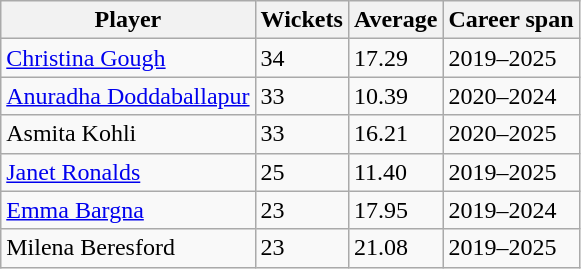<table class="wikitable">
<tr>
<th>Player</th>
<th>Wickets</th>
<th>Average</th>
<th>Career span</th>
</tr>
<tr>
<td><a href='#'>Christina Gough</a></td>
<td>34</td>
<td>17.29</td>
<td>2019–2025</td>
</tr>
<tr>
<td><a href='#'>Anuradha Doddaballapur</a></td>
<td>33</td>
<td>10.39</td>
<td>2020–2024</td>
</tr>
<tr>
<td>Asmita Kohli</td>
<td>33</td>
<td>16.21</td>
<td>2020–2025</td>
</tr>
<tr>
<td><a href='#'>Janet Ronalds</a></td>
<td>25</td>
<td>11.40</td>
<td>2019–2025</td>
</tr>
<tr>
<td><a href='#'>Emma Bargna</a></td>
<td>23</td>
<td>17.95</td>
<td>2019–2024</td>
</tr>
<tr>
<td>Milena Beresford</td>
<td>23</td>
<td>21.08</td>
<td>2019–2025</td>
</tr>
</table>
